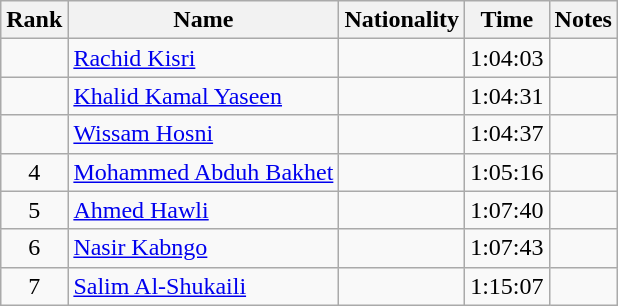<table class="wikitable sortable" style="text-align:center">
<tr>
<th>Rank</th>
<th>Name</th>
<th>Nationality</th>
<th>Time</th>
<th>Notes</th>
</tr>
<tr>
<td></td>
<td align=left><a href='#'>Rachid Kisri</a></td>
<td align=left></td>
<td>1:04:03</td>
<td></td>
</tr>
<tr>
<td></td>
<td align=left><a href='#'>Khalid Kamal Yaseen</a></td>
<td align=left></td>
<td>1:04:31</td>
<td></td>
</tr>
<tr>
<td></td>
<td align=left><a href='#'>Wissam Hosni</a></td>
<td align=left></td>
<td>1:04:37</td>
<td></td>
</tr>
<tr>
<td>4</td>
<td align=left><a href='#'>Mohammed Abduh Bakhet</a></td>
<td align=left></td>
<td>1:05:16</td>
<td></td>
</tr>
<tr>
<td>5</td>
<td align=left><a href='#'>Ahmed Hawli</a></td>
<td align=left></td>
<td>1:07:40</td>
<td></td>
</tr>
<tr>
<td>6</td>
<td align=left><a href='#'>Nasir Kabngo</a></td>
<td align=left></td>
<td>1:07:43</td>
<td></td>
</tr>
<tr>
<td>7</td>
<td align=left><a href='#'>Salim Al-Shukaili</a></td>
<td align=left></td>
<td>1:15:07</td>
<td></td>
</tr>
</table>
